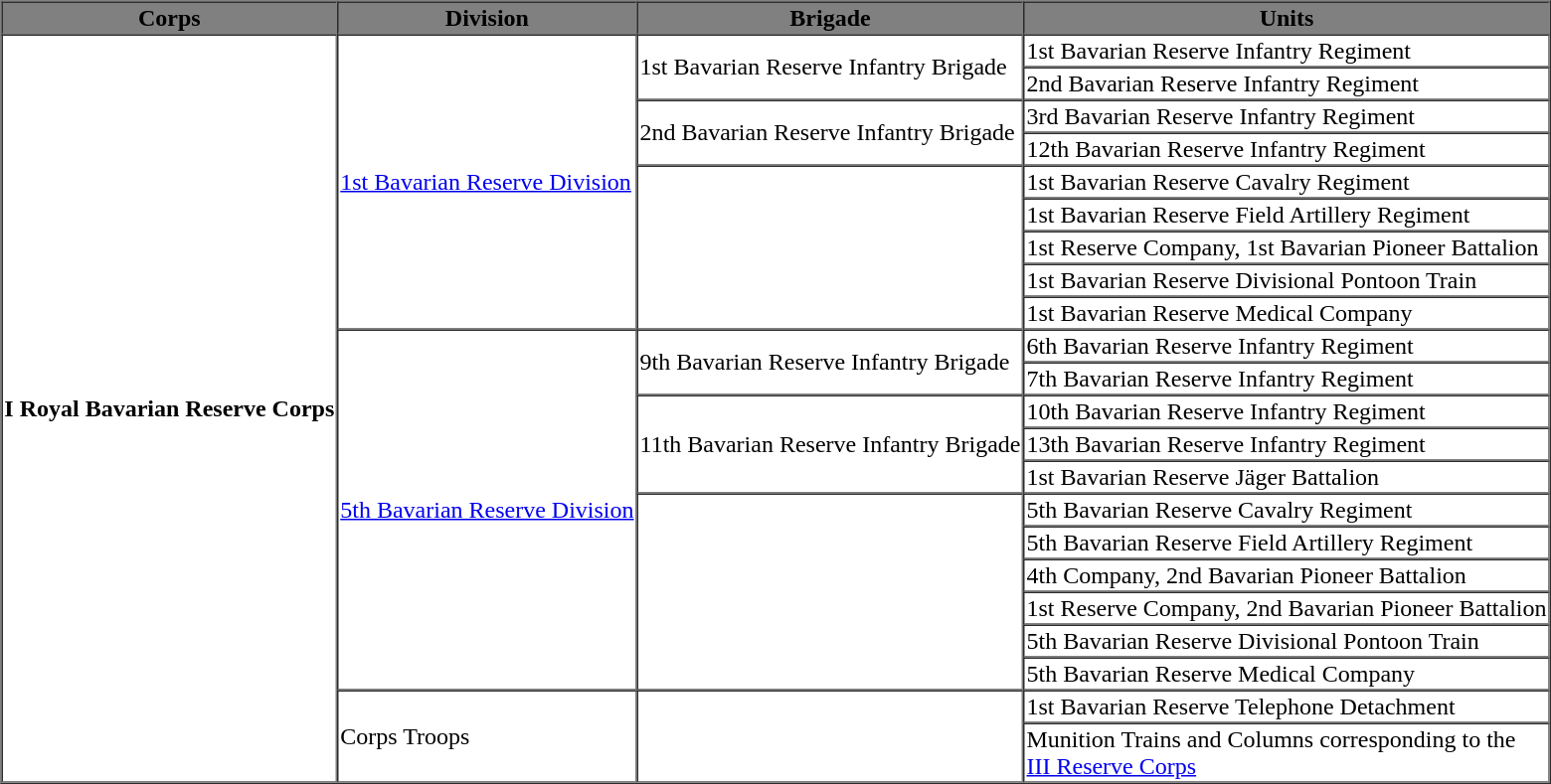<table style="float: right;" border="1" cellpadding="1" cellspacing="0" style="font-size: 100%; border: gray solid 1px; border-collapse: collapse; text-align: center;">
<tr style="background-color:grey; color:black;">
<th>Corps</th>
<th>Division</th>
<th>Brigade</th>
<th>Units</th>
</tr>
<tr>
<td ROWSPAN=22><strong>I Royal Bavarian Reserve Corps</strong></td>
<td ROWSPAN=9><a href='#'>1st Bavarian Reserve Division</a></td>
<td ROWSPAN=2>1st Bavarian Reserve Infantry Brigade</td>
<td>1st Bavarian Reserve Infantry Regiment</td>
</tr>
<tr>
<td>2nd Bavarian Reserve Infantry Regiment</td>
</tr>
<tr>
<td ROWSPAN=2>2nd Bavarian Reserve Infantry Brigade</td>
<td>3rd Bavarian Reserve Infantry Regiment</td>
</tr>
<tr>
<td>12th Bavarian Reserve Infantry Regiment</td>
</tr>
<tr>
<td ROWSPAN=5></td>
<td>1st Bavarian Reserve Cavalry Regiment</td>
</tr>
<tr>
<td>1st Bavarian Reserve Field Artillery Regiment</td>
</tr>
<tr>
<td>1st Reserve Company, 1st Bavarian Pioneer Battalion</td>
</tr>
<tr>
<td>1st Bavarian Reserve Divisional Pontoon Train</td>
</tr>
<tr>
<td>1st Bavarian Reserve Medical Company</td>
</tr>
<tr>
<td ROWSPAN=11><a href='#'>5th Bavarian Reserve Division</a></td>
<td ROWSPAN=2>9th Bavarian Reserve Infantry Brigade</td>
<td>6th Bavarian Reserve Infantry Regiment</td>
</tr>
<tr>
<td>7th Bavarian Reserve Infantry Regiment</td>
</tr>
<tr>
<td ROWSPAN=3>11th Bavarian Reserve Infantry Brigade</td>
<td>10th Bavarian Reserve Infantry Regiment</td>
</tr>
<tr>
<td>13th Bavarian Reserve Infantry Regiment</td>
</tr>
<tr>
<td>1st Bavarian Reserve Jäger Battalion</td>
</tr>
<tr>
<td ROWSPAN=6></td>
<td>5th Bavarian Reserve Cavalry Regiment</td>
</tr>
<tr>
<td>5th Bavarian Reserve Field Artillery Regiment</td>
</tr>
<tr>
<td>4th Company, 2nd Bavarian Pioneer Battalion</td>
</tr>
<tr>
<td>1st Reserve Company, 2nd Bavarian Pioneer Battalion</td>
</tr>
<tr>
<td>5th Bavarian Reserve Divisional Pontoon Train</td>
</tr>
<tr>
<td>5th Bavarian Reserve Medical Company</td>
</tr>
<tr>
<td ROWSPAN=2>Corps Troops</td>
<td ROWSPAN=2></td>
<td>1st Bavarian Reserve Telephone Detachment</td>
</tr>
<tr>
<td>Munition Trains and Columns corresponding to the<br><a href='#'>III Reserve Corps</a></td>
</tr>
</table>
